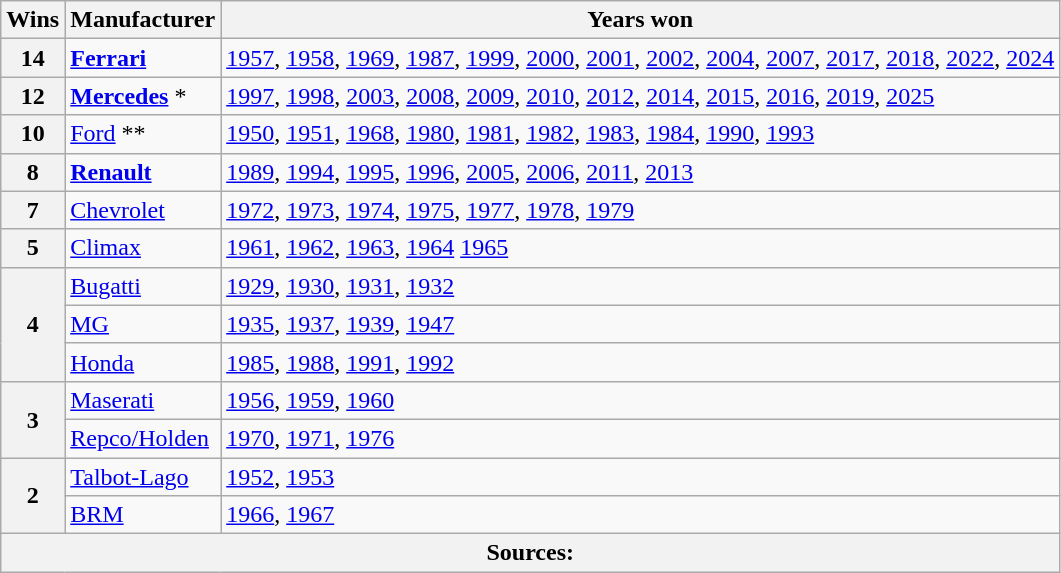<table class="wikitable">
<tr>
<th>Wins</th>
<th>Manufacturer</th>
<th>Years won</th>
</tr>
<tr>
<th>14</th>
<td> <strong><a href='#'>Ferrari</a></strong></td>
<td><span><a href='#'>1957</a>, <a href='#'>1958</a>, <a href='#'>1969</a></span>, <a href='#'>1987</a>, <a href='#'>1999</a>, <a href='#'>2000</a>, <a href='#'>2001</a>, <a href='#'>2002</a>, <a href='#'>2004</a>, <a href='#'>2007</a>, <a href='#'>2017</a>, <a href='#'>2018</a>, <a href='#'>2022</a>, <a href='#'>2024</a></td>
</tr>
<tr>
<th>12</th>
<td> <strong><a href='#'>Mercedes</a></strong> *</td>
<td><a href='#'>1997</a>, <a href='#'>1998</a>, <a href='#'>2003</a>, <a href='#'>2008</a>, <a href='#'>2009</a>, <a href='#'>2010</a>, <a href='#'>2012</a>, <a href='#'>2014</a>, <a href='#'>2015</a>, <a href='#'>2016</a>, <a href='#'>2019</a>, <a href='#'>2025</a></td>
</tr>
<tr>
<th>10</th>
<td> <a href='#'>Ford</a> **</td>
<td><span><a href='#'>1950</a>, <a href='#'>1951</a>, <a href='#'>1968</a>, <a href='#'>1980</a>, <a href='#'>1981</a>, <a href='#'>1982</a>, <a href='#'>1983</a>, <a href='#'>1984</a></span>, <a href='#'>1990</a>, <a href='#'>1993</a></td>
</tr>
<tr>
<th>8</th>
<td><strong> <a href='#'>Renault</a></strong></td>
<td><a href='#'>1989</a>, <a href='#'>1994</a>, <a href='#'>1995</a>, <a href='#'>1996</a>, <a href='#'>2005</a>, <a href='#'>2006</a>, <a href='#'>2011</a>, <a href='#'>2013</a></td>
</tr>
<tr>
<th>7</th>
<td> <a href='#'>Chevrolet</a></td>
<td><span><a href='#'>1972</a>, <a href='#'>1973</a>, <a href='#'>1974</a>, <a href='#'>1975</a>, <a href='#'>1977</a>, <a href='#'>1978</a>, <a href='#'>1979</a></span></td>
</tr>
<tr>
<th>5</th>
<td> <a href='#'>Climax</a></td>
<td><span><a href='#'>1961</a>, <a href='#'>1962</a>, <a href='#'>1963</a>, <a href='#'>1964</a> <a href='#'>1965</a></span></td>
</tr>
<tr>
<th rowspan="3">4</th>
<td> <a href='#'>Bugatti</a></td>
<td><span><a href='#'>1929</a>, <a href='#'>1930</a>, <a href='#'>1931</a>, <a href='#'>1932</a></span></td>
</tr>
<tr>
<td> <a href='#'>MG</a></td>
<td><span><a href='#'>1935</a>, <a href='#'>1937</a>, <a href='#'>1939</a>, <a href='#'>1947</a></span></td>
</tr>
<tr>
<td> <a href='#'>Honda</a></td>
<td><a href='#'>1985</a>, <a href='#'>1988</a>, <a href='#'>1991</a>, <a href='#'>1992</a></td>
</tr>
<tr>
<th rowspan="2">3</th>
<td> <a href='#'>Maserati</a></td>
<td><span><a href='#'>1956</a>, <a href='#'>1959</a>, <a href='#'>1960</a></span></td>
</tr>
<tr>
<td> <a href='#'>Repco/Holden</a></td>
<td><span><a href='#'>1970</a>, <a href='#'>1971</a>, <a href='#'>1976</a></span></td>
</tr>
<tr>
<th rowspan="2">2</th>
<td> <a href='#'>Talbot-Lago</a></td>
<td><span><a href='#'>1952</a>, <a href='#'>1953</a></span></td>
</tr>
<tr>
<td> <a href='#'>BRM</a></td>
<td><span><a href='#'>1966</a>, <a href='#'>1967</a></span></td>
</tr>
<tr>
<th colspan=3>Sources:</th>
</tr>
</table>
